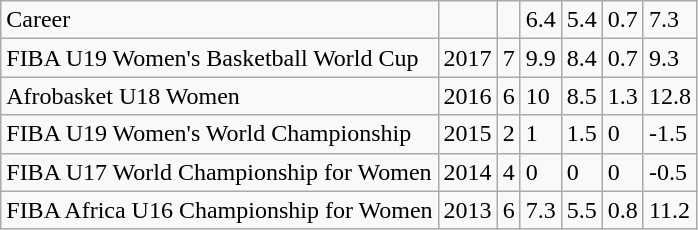<table class="wikitable">
<tr>
<td>Career</td>
<td></td>
<td></td>
<td>6.4</td>
<td>5.4</td>
<td>0.7</td>
<td>7.3</td>
</tr>
<tr>
<td>FIBA U19 Women's Basketball World Cup</td>
<td>2017</td>
<td>7</td>
<td>9.9</td>
<td>8.4</td>
<td>0.7</td>
<td>9.3</td>
</tr>
<tr>
<td>Afrobasket U18 Women</td>
<td>2016</td>
<td>6</td>
<td>10</td>
<td>8.5</td>
<td>1.3</td>
<td>12.8</td>
</tr>
<tr>
<td>FIBA U19 Women's World Championship</td>
<td>2015</td>
<td>2</td>
<td>1</td>
<td>1.5</td>
<td>0</td>
<td>-1.5</td>
</tr>
<tr>
<td>FIBA U17 World Championship for Women</td>
<td>2014</td>
<td>4</td>
<td>0</td>
<td>0</td>
<td>0</td>
<td>-0.5</td>
</tr>
<tr>
<td>FIBA Africa U16 Championship for Women</td>
<td>2013</td>
<td>6</td>
<td>7.3</td>
<td>5.5</td>
<td>0.8</td>
<td>11.2</td>
</tr>
</table>
